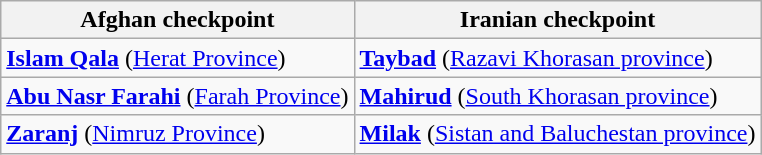<table class="wikitable">
<tr>
<th> Afghan checkpoint</th>
<th> Iranian checkpoint</th>
</tr>
<tr>
<td><strong><a href='#'>Islam Qala</a></strong> (<a href='#'>Herat Province</a>)</td>
<td><strong><a href='#'>Taybad</a></strong> (<a href='#'>Razavi Khorasan province</a>)</td>
</tr>
<tr>
<td><strong><a href='#'>Abu Nasr Farahi</a></strong> (<a href='#'>Farah Province</a>)</td>
<td><strong><a href='#'>Mahirud</a></strong> (<a href='#'>South Khorasan province</a>)</td>
</tr>
<tr>
<td><strong><a href='#'>Zaranj</a></strong> (<a href='#'>Nimruz Province</a>)</td>
<td><strong><a href='#'>Milak</a></strong> (<a href='#'>Sistan and Baluchestan province</a>)</td>
</tr>
</table>
